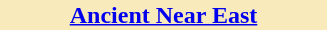<table style="float:right; width:222px; margin:0 0 1em 1em;">
<tr>
<th style="color:#black; background:#f8eaba; font-size:100%; text-align:center;"><a href='#'>Ancient Near East</a></th>
</tr>
<tr>
<td><br></td>
</tr>
</table>
